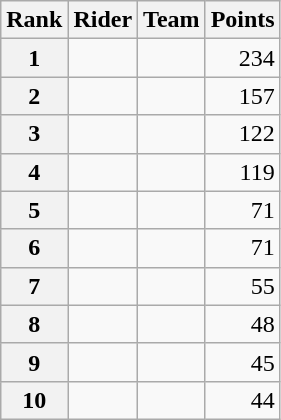<table class="wikitable">
<tr>
<th scope="col">Rank</th>
<th scope="col">Rider</th>
<th scope="col">Team</th>
<th scope="col">Points</th>
</tr>
<tr>
<th scope="row">1</th>
<td> </td>
<td></td>
<td align="right">234</td>
</tr>
<tr>
<th scope="row">2</th>
<td> </td>
<td></td>
<td align="right">157</td>
</tr>
<tr>
<th scope="row">3</th>
<td></td>
<td></td>
<td align="right">122</td>
</tr>
<tr>
<th scope="row">4</th>
<td></td>
<td></td>
<td align="right">119</td>
</tr>
<tr>
<th scope="row">5</th>
<td></td>
<td></td>
<td align="right">71</td>
</tr>
<tr>
<th scope="row">6</th>
<td></td>
<td></td>
<td align="right">71</td>
</tr>
<tr>
<th scope="row">7</th>
<td></td>
<td></td>
<td align="right">55</td>
</tr>
<tr>
<th scope="row">8</th>
<td></td>
<td></td>
<td align="right">48</td>
</tr>
<tr>
<th scope="row">9</th>
<td></td>
<td></td>
<td align="right">45</td>
</tr>
<tr>
<th scope="row">10</th>
<td></td>
<td></td>
<td align="right">44</td>
</tr>
</table>
